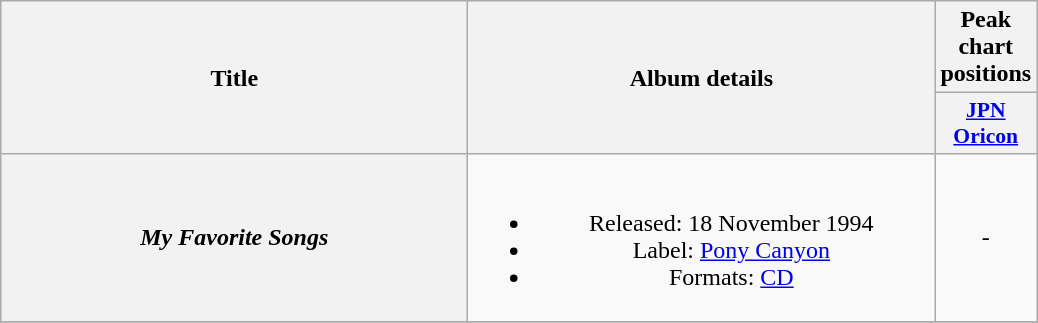<table class="wikitable plainrowheaders" style="text-align:center;">
<tr>
<th scope="col" rowspan="2" style="width:19em;">Title</th>
<th scope="col" rowspan="2" style="width:19em;">Album details</th>
<th scope="col">Peak chart positions</th>
</tr>
<tr>
<th scope="col" style="width:2.9em;font-size:90%;"><a href='#'>JPN<br>Oricon</a><br></th>
</tr>
<tr>
<th scope="row"><em>My Favorite Songs</em></th>
<td><br><ul><li>Released: 18 November 1994</li><li>Label: <a href='#'>Pony Canyon</a></li><li>Formats: <a href='#'>CD</a></li></ul></td>
<td>-</td>
</tr>
<tr>
</tr>
</table>
